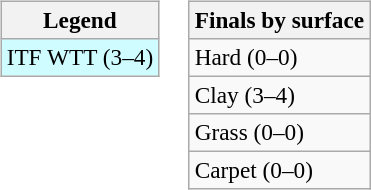<table>
<tr valign=top>
<td><br><table class=wikitable style=font-size:97%>
<tr>
<th>Legend</th>
</tr>
<tr bgcolor=cffcff>
<td>ITF WTT (3–4)</td>
</tr>
</table>
</td>
<td><br><table class=wikitable style=font-size:97%>
<tr>
<th>Finals by surface</th>
</tr>
<tr>
<td>Hard (0–0)</td>
</tr>
<tr>
<td>Clay (3–4)</td>
</tr>
<tr>
<td>Grass (0–0)</td>
</tr>
<tr>
<td>Carpet (0–0)</td>
</tr>
</table>
</td>
</tr>
</table>
